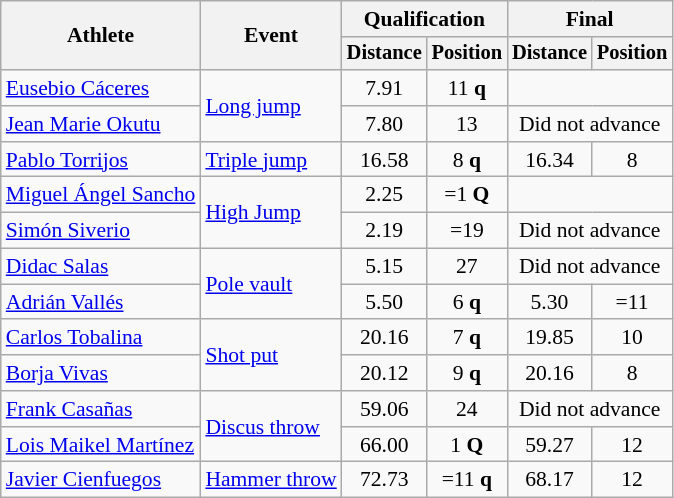<table class=wikitable style="font-size:90%">
<tr>
<th rowspan="2">Athlete</th>
<th rowspan="2">Event</th>
<th colspan="2">Qualification</th>
<th colspan="2">Final</th>
</tr>
<tr style="font-size:95%">
<th>Distance</th>
<th>Position</th>
<th>Distance</th>
<th>Position</th>
</tr>
<tr align=center>
<td align=left><a href='#'>Eusebio Cáceres</a></td>
<td align=left rowspan=2><a href='#'>Long jump</a></td>
<td>7.91</td>
<td>11 <strong>q</strong></td>
<td colspan=2></td>
</tr>
<tr align=center>
<td align=left><a href='#'>Jean Marie Okutu</a></td>
<td>7.80</td>
<td>13</td>
<td colspan=2>Did not advance</td>
</tr>
<tr align=center>
<td align=left><a href='#'>Pablo Torrijos</a></td>
<td align=left><a href='#'>Triple jump</a></td>
<td>16.58</td>
<td>8 <strong>q</strong></td>
<td>16.34</td>
<td>8</td>
</tr>
<tr align=center>
<td align=left><a href='#'>Miguel Ángel Sancho</a></td>
<td align=left rowspan=2><a href='#'>High Jump</a></td>
<td>2.25 <strong></strong></td>
<td>=1 <strong>Q</strong></td>
<td colspan=2></td>
</tr>
<tr align=center>
<td align=left><a href='#'>Simón Siverio</a></td>
<td>2.19</td>
<td>=19</td>
<td colspan=2>Did not advance</td>
</tr>
<tr align=center>
<td align=left><a href='#'>Didac Salas</a></td>
<td align=left rowspan=2><a href='#'>Pole vault</a></td>
<td>5.15</td>
<td>27</td>
<td colspan=2>Did not advance</td>
</tr>
<tr align=center>
<td align=left><a href='#'>Adrián Vallés</a></td>
<td>5.50</td>
<td>6 <strong>q</strong></td>
<td>5.30</td>
<td>=11</td>
</tr>
<tr align=center>
<td align=left><a href='#'>Carlos Tobalina</a></td>
<td align=left rowspan=2><a href='#'>Shot put</a></td>
<td>20.16 <strong></strong></td>
<td>7 <strong>q</strong></td>
<td>19.85</td>
<td>10</td>
</tr>
<tr align=center>
<td align=left><a href='#'>Borja Vivas</a></td>
<td>20.12</td>
<td>9 <strong>q</strong></td>
<td>20.16</td>
<td>8</td>
</tr>
<tr align=center>
<td align=left><a href='#'>Frank Casañas</a></td>
<td align=left rowspan=2><a href='#'>Discus throw</a></td>
<td>59.06</td>
<td>24</td>
<td colspan=2>Did not advance</td>
</tr>
<tr align=center>
<td align=left><a href='#'>Lois Maikel Martínez</a></td>
<td>66.00</td>
<td>1 <strong>Q</strong></td>
<td>59.27</td>
<td>12</td>
</tr>
<tr align=center>
<td align=left><a href='#'>Javier Cienfuegos</a></td>
<td align=left><a href='#'>Hammer throw</a></td>
<td>72.73</td>
<td>=11 <strong>q</strong></td>
<td>68.17</td>
<td>12</td>
</tr>
</table>
